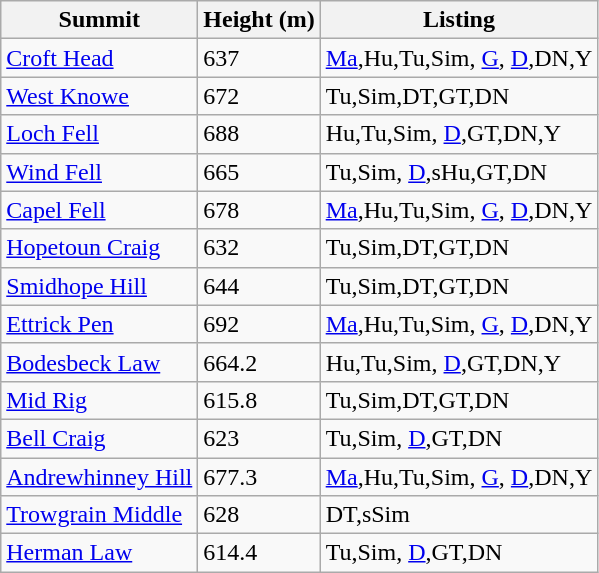<table class="wikitable sortable">
<tr>
<th>Summit</th>
<th>Height (m)</th>
<th>Listing</th>
</tr>
<tr>
<td><a href='#'>Croft Head</a></td>
<td>637</td>
<td><a href='#'>Ma</a>,Hu,Tu,Sim, <a href='#'>G</a>, <a href='#'>D</a>,DN,Y</td>
</tr>
<tr>
<td><a href='#'>West Knowe</a></td>
<td>672</td>
<td>Tu,Sim,DT,GT,DN</td>
</tr>
<tr>
<td><a href='#'>Loch Fell</a></td>
<td>688</td>
<td>Hu,Tu,Sim, <a href='#'>D</a>,GT,DN,Y</td>
</tr>
<tr>
<td><a href='#'>Wind Fell</a></td>
<td>665</td>
<td>Tu,Sim, <a href='#'>D</a>,sHu,GT,DN</td>
</tr>
<tr>
<td><a href='#'>Capel Fell</a></td>
<td>678</td>
<td><a href='#'>Ma</a>,Hu,Tu,Sim, <a href='#'>G</a>, <a href='#'>D</a>,DN,Y</td>
</tr>
<tr>
<td><a href='#'>Hopetoun Craig</a></td>
<td>632</td>
<td>Tu,Sim,DT,GT,DN</td>
</tr>
<tr>
<td><a href='#'>Smidhope Hill</a></td>
<td>644</td>
<td>Tu,Sim,DT,GT,DN</td>
</tr>
<tr>
<td><a href='#'>Ettrick Pen</a></td>
<td>692</td>
<td><a href='#'>Ma</a>,Hu,Tu,Sim, <a href='#'>G</a>, <a href='#'>D</a>,DN,Y</td>
</tr>
<tr>
<td><a href='#'>Bodesbeck Law</a></td>
<td>664.2</td>
<td>Hu,Tu,Sim, <a href='#'>D</a>,GT,DN,Y</td>
</tr>
<tr>
<td><a href='#'>Mid Rig</a></td>
<td>615.8</td>
<td>Tu,Sim,DT,GT,DN</td>
</tr>
<tr>
<td><a href='#'>Bell Craig</a></td>
<td>623</td>
<td>Tu,Sim, <a href='#'>D</a>,GT,DN</td>
</tr>
<tr>
<td><a href='#'>Andrewhinney Hill</a></td>
<td>677.3</td>
<td><a href='#'>Ma</a>,Hu,Tu,Sim, <a href='#'>G</a>, <a href='#'>D</a>,DN,Y</td>
</tr>
<tr>
<td><a href='#'>Trowgrain Middle</a></td>
<td>628</td>
<td>DT,sSim</td>
</tr>
<tr>
<td><a href='#'>Herman Law</a></td>
<td>614.4</td>
<td>Tu,Sim, <a href='#'>D</a>,GT,DN</td>
</tr>
</table>
